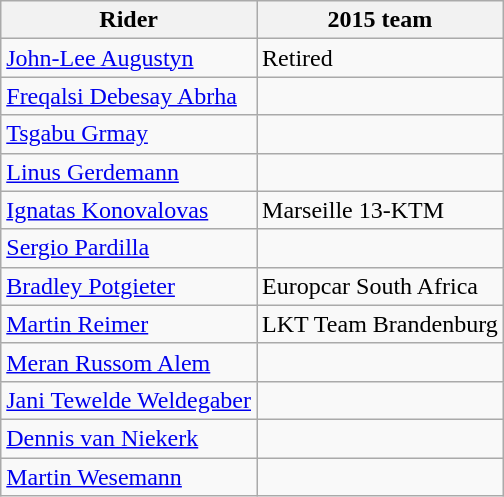<table class="wikitable">
<tr>
<th>Rider</th>
<th>2015 team</th>
</tr>
<tr>
<td><a href='#'>John-Lee Augustyn</a></td>
<td>Retired</td>
</tr>
<tr>
<td><a href='#'>Freqalsi Debesay Abrha</a></td>
<td></td>
</tr>
<tr>
<td><a href='#'>Tsgabu Grmay</a></td>
<td></td>
</tr>
<tr>
<td><a href='#'>Linus Gerdemann</a></td>
<td></td>
</tr>
<tr>
<td><a href='#'>Ignatas Konovalovas</a></td>
<td>Marseille 13-KTM</td>
</tr>
<tr>
<td><a href='#'>Sergio Pardilla</a></td>
<td></td>
</tr>
<tr>
<td><a href='#'>Bradley Potgieter</a></td>
<td>Europcar South Africa</td>
</tr>
<tr>
<td><a href='#'>Martin Reimer</a></td>
<td>LKT Team Brandenburg</td>
</tr>
<tr>
<td><a href='#'>Meran Russom Alem</a></td>
<td></td>
</tr>
<tr>
<td><a href='#'>Jani Tewelde Weldegaber</a></td>
<td></td>
</tr>
<tr>
<td><a href='#'>Dennis van Niekerk</a></td>
<td></td>
</tr>
<tr>
<td><a href='#'>Martin Wesemann</a></td>
<td></td>
</tr>
</table>
